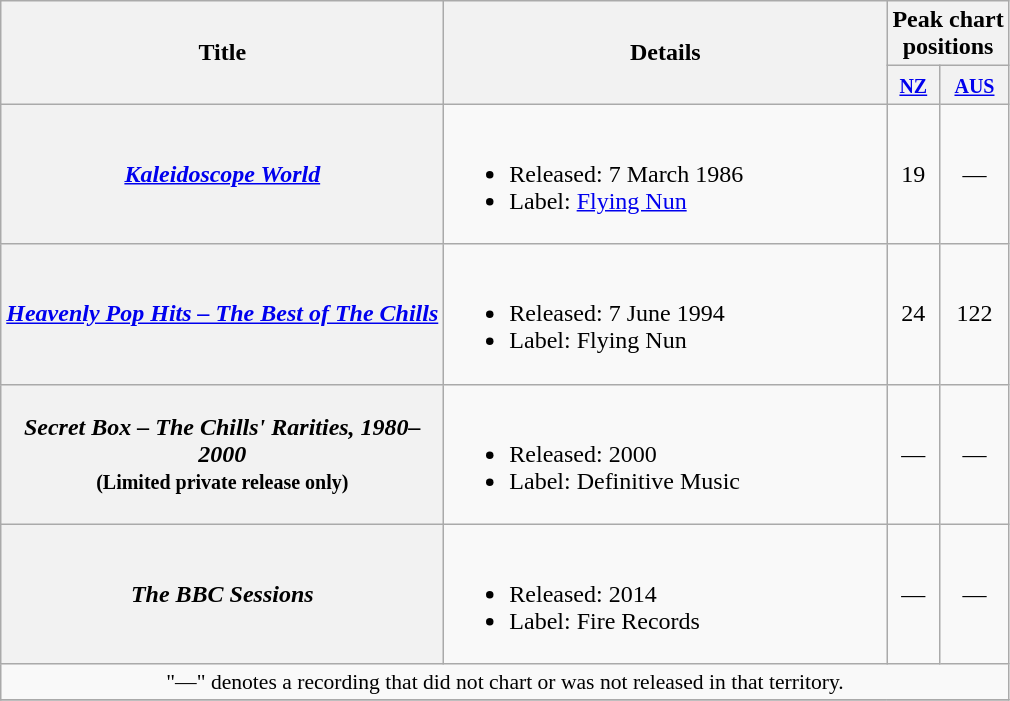<table class="wikitable plainrowheaders">
<tr>
<th scope="col" rowspan="2" style="width:18em;">Title</th>
<th scope="col" rowspan="2" style="width:18em;">Details</th>
<th scope="col" colspan="2">Peak chart<br>positions</th>
</tr>
<tr>
<th><small><a href='#'>NZ</a></small></th>
<th><small><a href='#'>AUS</a></small></th>
</tr>
<tr>
<th scope="row"><em><a href='#'>Kaleidoscope World</a></em></th>
<td><br><ul><li>Released: 7 March 1986</li><li>Label: <a href='#'>Flying Nun</a> </li></ul></td>
<td align="center">19</td>
<td align="center">—</td>
</tr>
<tr>
<th scope="row"><em><a href='#'>Heavenly Pop Hits – The Best of The Chills</a></em></th>
<td><br><ul><li>Released: 7 June 1994</li><li>Label: Flying Nun </li></ul></td>
<td align="center">24</td>
<td align="center">122</td>
</tr>
<tr>
<th scope="row"><em>Secret Box – The Chills' Rarities, 1980–2000</em><br><small>(Limited private release only)</small></th>
<td><br><ul><li>Released: 2000</li><li>Label: Definitive Music  </li></ul></td>
<td align="center">—</td>
<td align="center">—</td>
</tr>
<tr>
<th scope="row"><em>The BBC Sessions</em></th>
<td><br><ul><li>Released: 2014</li><li>Label: Fire Records </li></ul></td>
<td align="center">—</td>
<td align="center">—</td>
</tr>
<tr>
<td colspan="4" style="font-size:90%" align="center">"—" denotes a recording that did not chart or was not released in that territory.</td>
</tr>
<tr>
</tr>
</table>
